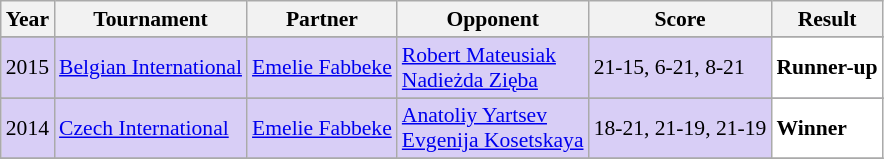<table class="sortable wikitable" style="font-size: 90%;">
<tr>
<th>Year</th>
<th>Tournament</th>
<th>Partner</th>
<th>Opponent</th>
<th>Score</th>
<th>Result</th>
</tr>
<tr>
</tr>
<tr style="background:#D8CEF6">
<td align="center">2015</td>
<td align="left"><a href='#'>Belgian International</a></td>
<td align="left"> <a href='#'>Emelie Fabbeke</a></td>
<td align="left"> <a href='#'>Robert Mateusiak</a><br> <a href='#'>Nadieżda Zięba</a></td>
<td align="left">21-15, 6-21, 8-21</td>
<td style="text-align:left; background:white"> <strong>Runner-up</strong></td>
</tr>
<tr>
</tr>
<tr style="background:#D8CEF6">
<td align="center">2014</td>
<td align="left"><a href='#'>Czech International</a></td>
<td align="left"> <a href='#'>Emelie Fabbeke</a></td>
<td align="left"> <a href='#'>Anatoliy Yartsev</a><br> <a href='#'>Evgenija Kosetskaya</a></td>
<td align="left">18-21, 21-19, 21-19</td>
<td style="text-align:left; background:white"> <strong>Winner</strong></td>
</tr>
<tr>
</tr>
</table>
